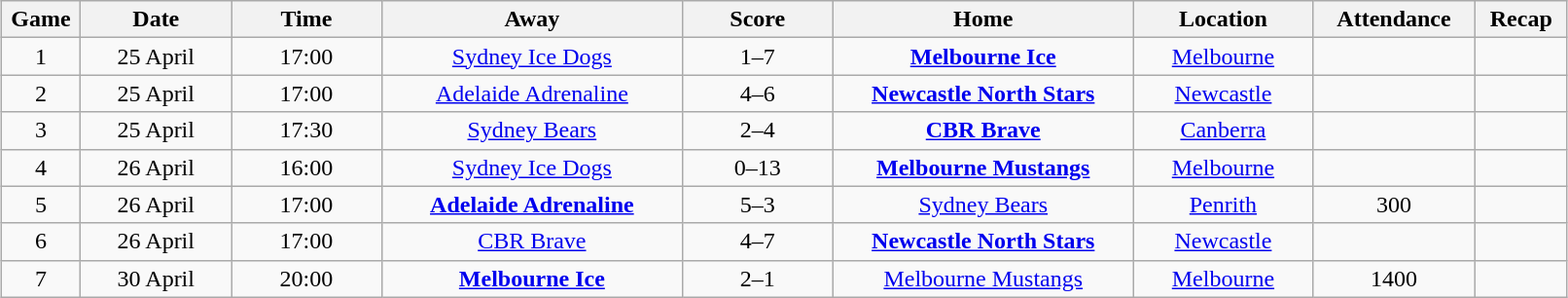<table class="wikitable" width="85%" style="margin: 1em auto 1em auto">
<tr>
<th width="1%">Game</th>
<th width="6%">Date</th>
<th width="6%">Time</th>
<th width="12%">Away</th>
<th width="6%">Score</th>
<th width="12%">Home</th>
<th width="7%">Location</th>
<th width="4%">Attendance</th>
<th width="2%">Recap</th>
</tr>
<tr align="center">
<td>1</td>
<td>25 April</td>
<td>17:00</td>
<td><a href='#'>Sydney Ice Dogs</a></td>
<td>1–7</td>
<td><strong><a href='#'>Melbourne Ice</a></strong></td>
<td><a href='#'>Melbourne</a></td>
<td></td>
<td></td>
</tr>
<tr align="center">
<td>2</td>
<td>25 April</td>
<td>17:00</td>
<td><a href='#'>Adelaide Adrenaline</a></td>
<td>4–6</td>
<td><strong><a href='#'>Newcastle North Stars</a></strong></td>
<td><a href='#'>Newcastle</a></td>
<td></td>
<td></td>
</tr>
<tr align="center">
<td>3</td>
<td>25 April</td>
<td>17:30</td>
<td><a href='#'>Sydney Bears</a></td>
<td>2–4</td>
<td><strong><a href='#'>CBR Brave</a></strong></td>
<td><a href='#'>Canberra</a></td>
<td></td>
<td></td>
</tr>
<tr align="center">
<td>4</td>
<td>26 April</td>
<td>16:00</td>
<td><a href='#'>Sydney Ice Dogs</a></td>
<td>0–13</td>
<td><strong><a href='#'>Melbourne Mustangs</a></strong></td>
<td><a href='#'>Melbourne</a></td>
<td></td>
<td></td>
</tr>
<tr align="center">
<td>5</td>
<td>26 April</td>
<td>17:00</td>
<td><strong><a href='#'>Adelaide Adrenaline</a></strong></td>
<td>5–3</td>
<td><a href='#'>Sydney Bears</a></td>
<td><a href='#'>Penrith</a></td>
<td>300</td>
<td></td>
</tr>
<tr align="center">
<td>6</td>
<td>26 April</td>
<td>17:00</td>
<td><a href='#'>CBR Brave</a></td>
<td>4–7</td>
<td><strong><a href='#'>Newcastle North Stars</a></strong></td>
<td><a href='#'>Newcastle</a></td>
<td></td>
<td></td>
</tr>
<tr align="center">
<td>7</td>
<td>30 April</td>
<td>20:00</td>
<td><strong><a href='#'>Melbourne Ice</a></strong></td>
<td>2–1</td>
<td><a href='#'>Melbourne Mustangs</a></td>
<td><a href='#'>Melbourne</a></td>
<td>1400</td>
<td></td>
</tr>
</table>
